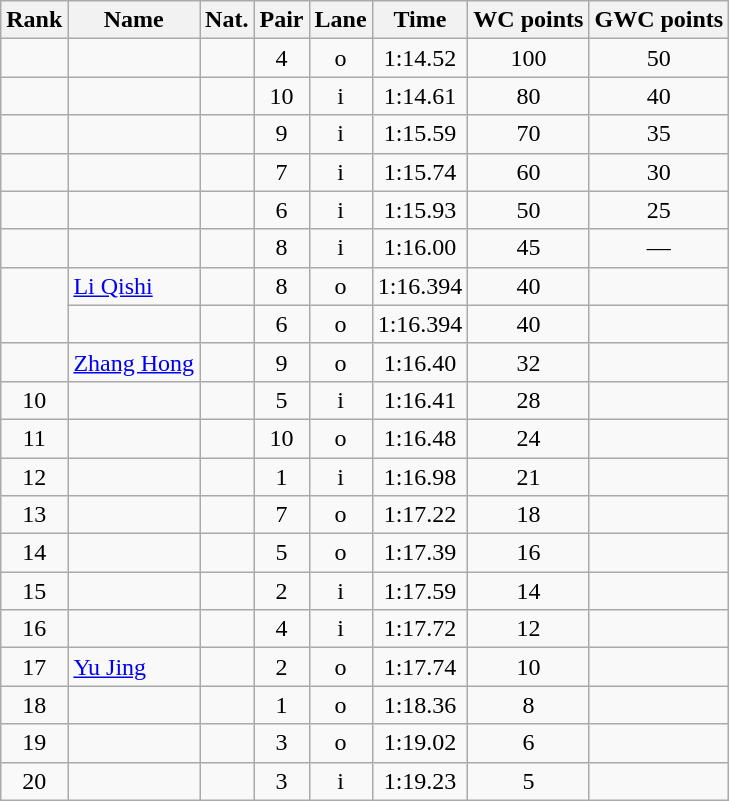<table class="wikitable sortable" style="text-align:center">
<tr>
<th>Rank</th>
<th>Name</th>
<th>Nat.</th>
<th>Pair</th>
<th>Lane</th>
<th>Time</th>
<th>WC points</th>
<th>GWC points</th>
</tr>
<tr>
<td></td>
<td align=left></td>
<td></td>
<td>4</td>
<td>o</td>
<td>1:14.52</td>
<td>100</td>
<td>50</td>
</tr>
<tr>
<td></td>
<td align=left></td>
<td></td>
<td>10</td>
<td>i</td>
<td>1:14.61</td>
<td>80</td>
<td>40</td>
</tr>
<tr>
<td></td>
<td align=left></td>
<td></td>
<td>9</td>
<td>i</td>
<td>1:15.59</td>
<td>70</td>
<td>35</td>
</tr>
<tr>
<td></td>
<td align=left></td>
<td></td>
<td>7</td>
<td>i</td>
<td>1:15.74</td>
<td>60</td>
<td>30</td>
</tr>
<tr>
<td></td>
<td align=left></td>
<td></td>
<td>6</td>
<td>i</td>
<td>1:15.93</td>
<td>50</td>
<td>25</td>
</tr>
<tr>
<td></td>
<td align=left></td>
<td></td>
<td>8</td>
<td>i</td>
<td>1:16.00</td>
<td>45</td>
<td>—</td>
</tr>
<tr>
<td rowspan=2></td>
<td align=left><a href='#'>Li Qishi</a></td>
<td></td>
<td>8</td>
<td>o</td>
<td>1:16.394</td>
<td>40</td>
<td></td>
</tr>
<tr>
<td align=left></td>
<td></td>
<td>6</td>
<td>o</td>
<td>1:16.394</td>
<td>40</td>
<td></td>
</tr>
<tr>
<td></td>
<td align=left><a href='#'>Zhang Hong</a></td>
<td></td>
<td>9</td>
<td>o</td>
<td>1:16.40</td>
<td>32</td>
<td></td>
</tr>
<tr>
<td>10</td>
<td align=left></td>
<td></td>
<td>5</td>
<td>i</td>
<td>1:16.41</td>
<td>28</td>
<td></td>
</tr>
<tr>
<td>11</td>
<td align=left></td>
<td></td>
<td>10</td>
<td>o</td>
<td>1:16.48</td>
<td>24</td>
<td></td>
</tr>
<tr>
<td>12</td>
<td align=left></td>
<td></td>
<td>1</td>
<td>i</td>
<td>1:16.98</td>
<td>21</td>
<td></td>
</tr>
<tr>
<td>13</td>
<td align=left></td>
<td></td>
<td>7</td>
<td>o</td>
<td>1:17.22</td>
<td>18</td>
<td></td>
</tr>
<tr>
<td>14</td>
<td align=left></td>
<td></td>
<td>5</td>
<td>o</td>
<td>1:17.39</td>
<td>16</td>
<td></td>
</tr>
<tr>
<td>15</td>
<td align=left></td>
<td></td>
<td>2</td>
<td>i</td>
<td>1:17.59</td>
<td>14</td>
<td></td>
</tr>
<tr>
<td>16</td>
<td align=left></td>
<td></td>
<td>4</td>
<td>i</td>
<td>1:17.72</td>
<td>12</td>
<td></td>
</tr>
<tr>
<td>17</td>
<td align=left><a href='#'>Yu Jing</a></td>
<td></td>
<td>2</td>
<td>o</td>
<td>1:17.74</td>
<td>10</td>
<td></td>
</tr>
<tr>
<td>18</td>
<td align=left></td>
<td></td>
<td>1</td>
<td>o</td>
<td>1:18.36</td>
<td>8</td>
<td></td>
</tr>
<tr>
<td>19</td>
<td align=left></td>
<td></td>
<td>3</td>
<td>o</td>
<td>1:19.02</td>
<td>6</td>
<td></td>
</tr>
<tr>
<td>20</td>
<td align=left></td>
<td></td>
<td>3</td>
<td>i</td>
<td>1:19.23</td>
<td>5</td>
<td></td>
</tr>
</table>
